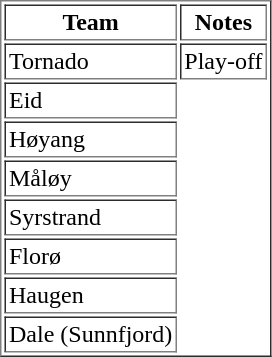<table border="1" cellpadding="2">
<tr>
<th>Team</th>
<th>Notes</th>
</tr>
<tr>
<td>Tornado</td>
<td>Play-off</td>
</tr>
<tr>
<td>Eid</td>
</tr>
<tr>
<td>Høyang</td>
</tr>
<tr>
<td>Måløy</td>
</tr>
<tr>
<td>Syrstrand</td>
</tr>
<tr>
<td>Florø</td>
</tr>
<tr>
<td>Haugen</td>
</tr>
<tr>
<td>Dale (Sunnfjord)</td>
</tr>
</table>
